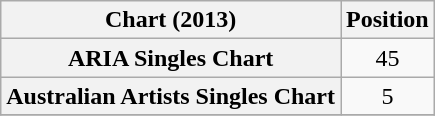<table class="wikitable sortable plainrowheaders" style="text-align:center;">
<tr>
<th scope="col">Chart (2013)</th>
<th scope="col">Position</th>
</tr>
<tr>
<th scope="row">ARIA Singles Chart</th>
<td>45</td>
</tr>
<tr>
<th scope="row">Australian Artists Singles Chart</th>
<td>5</td>
</tr>
<tr>
</tr>
</table>
